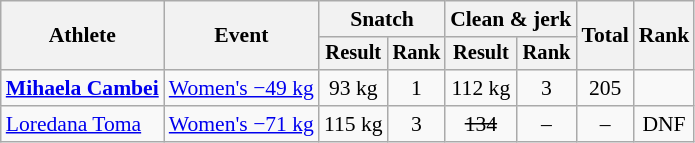<table class="wikitable" style="font-size:90%">
<tr>
<th rowspan="2">Athlete</th>
<th rowspan="2">Event</th>
<th colspan="2">Snatch</th>
<th colspan="2">Clean & jerk</th>
<th rowspan="2">Total</th>
<th rowspan="2">Rank</th>
</tr>
<tr style="font-size:95%">
<th>Result</th>
<th>Rank</th>
<th>Result</th>
<th>Rank</th>
</tr>
<tr align=center>
<td align=left><strong><a href='#'>Mihaela Cambei</a></strong></td>
<td align=left><a href='#'>Women's −49 kg</a></td>
<td>93 kg</td>
<td>1</td>
<td>112 kg</td>
<td>3</td>
<td>205</td>
<td></td>
</tr>
<tr align=center>
<td align=left><a href='#'>Loredana Toma</a></td>
<td align=left><a href='#'>Women's −71 kg</a></td>
<td>115 kg</td>
<td>3</td>
<td><s>134</s></td>
<td>–</td>
<td>–</td>
<td>DNF</td>
</tr>
</table>
